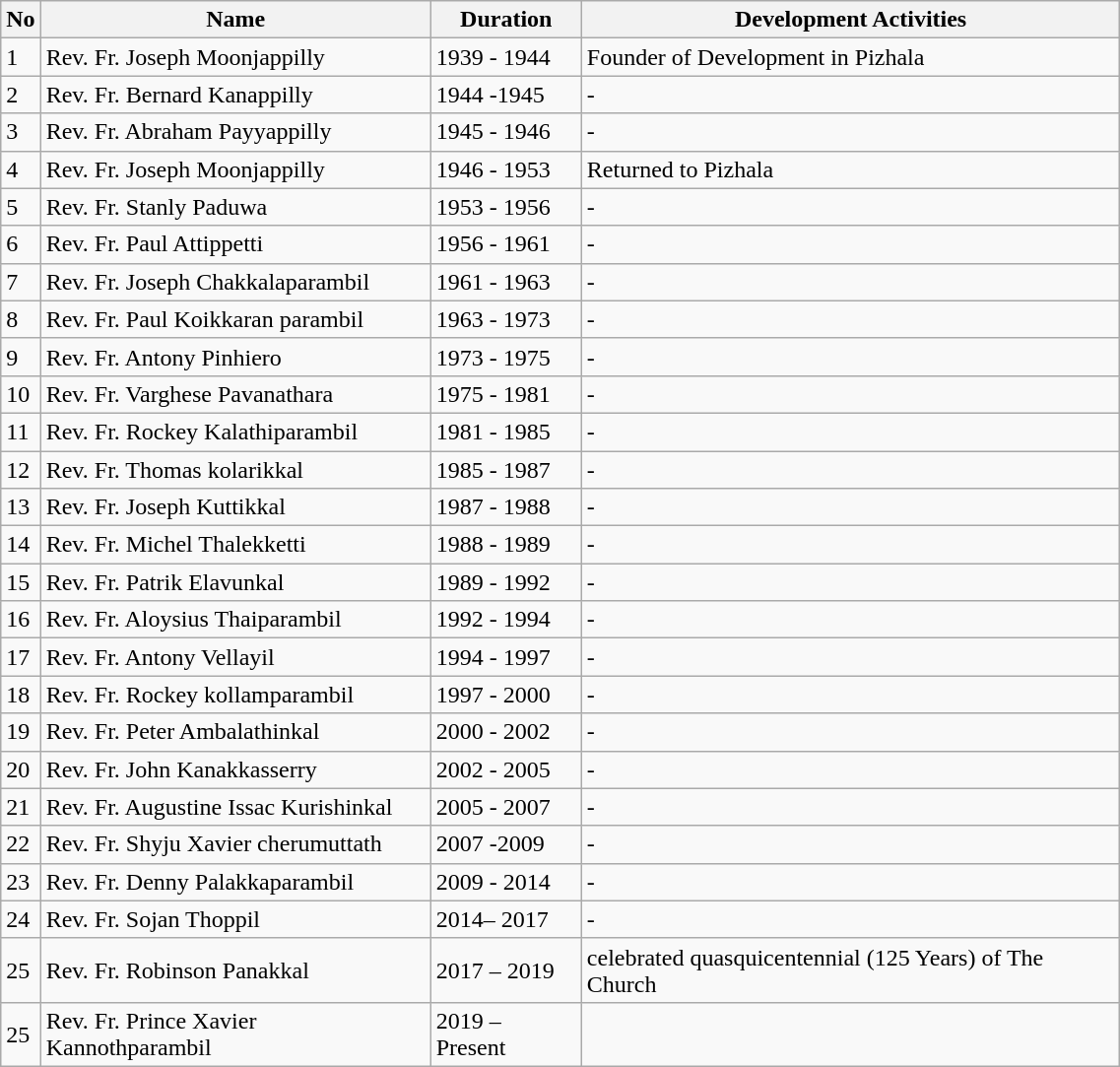<table class="wikitable" style="width: 60%">
<tr>
<th>No</th>
<th>Name</th>
<th>Duration</th>
<th>Development Activities</th>
</tr>
<tr>
<td>1</td>
<td>Rev. Fr. Joseph Moonjappilly</td>
<td>1939 - 1944</td>
<td>Founder of Development in Pizhala</td>
</tr>
<tr>
<td>2</td>
<td>Rev. Fr. Bernard Kanappilly</td>
<td>1944 -1945</td>
<td>-</td>
</tr>
<tr>
<td>3</td>
<td>Rev. Fr. Abraham Payyappilly</td>
<td>1945 - 1946</td>
<td>-</td>
</tr>
<tr>
<td>4</td>
<td>Rev. Fr. Joseph Moonjappilly</td>
<td>1946 - 1953</td>
<td>Returned to Pizhala</td>
</tr>
<tr>
<td>5</td>
<td>Rev. Fr. Stanly Paduwa</td>
<td>1953 - 1956</td>
<td>-</td>
</tr>
<tr>
<td>6</td>
<td>Rev. Fr. Paul Attippetti</td>
<td>1956 - 1961</td>
<td>-</td>
</tr>
<tr>
<td>7</td>
<td>Rev. Fr. Joseph Chakkalaparambil</td>
<td>1961 - 1963</td>
<td>-</td>
</tr>
<tr>
<td>8</td>
<td>Rev. Fr. Paul Koikkaran parambil</td>
<td>1963 - 1973</td>
<td>-</td>
</tr>
<tr>
<td>9</td>
<td>Rev. Fr. Antony Pinhiero</td>
<td>1973 - 1975</td>
<td>-</td>
</tr>
<tr>
<td>10</td>
<td>Rev. Fr. Varghese Pavanathara</td>
<td>1975 - 1981</td>
<td>-</td>
</tr>
<tr>
<td>11</td>
<td>Rev. Fr. Rockey Kalathiparambil</td>
<td>1981 - 1985</td>
<td>-</td>
</tr>
<tr>
<td>12</td>
<td>Rev. Fr. Thomas kolarikkal</td>
<td>1985 - 1987</td>
<td>-</td>
</tr>
<tr>
<td>13</td>
<td>Rev. Fr. Joseph Kuttikkal</td>
<td>1987 - 1988</td>
<td>-</td>
</tr>
<tr>
<td>14</td>
<td>Rev. Fr. Michel Thalekketti</td>
<td>1988 - 1989</td>
<td>-</td>
</tr>
<tr>
<td>15</td>
<td>Rev. Fr. Patrik Elavunkal</td>
<td>1989 - 1992</td>
<td>-</td>
</tr>
<tr>
<td>16</td>
<td>Rev. Fr. Aloysius Thaiparambil</td>
<td>1992 - 1994</td>
<td>-</td>
</tr>
<tr>
<td>17</td>
<td>Rev. Fr. Antony Vellayil</td>
<td>1994 - 1997</td>
<td>-</td>
</tr>
<tr>
<td>18</td>
<td>Rev. Fr. Rockey kollamparambil</td>
<td>1997 - 2000</td>
<td>-</td>
</tr>
<tr>
<td>19</td>
<td>Rev. Fr. Peter Ambalathinkal</td>
<td>2000 - 2002</td>
<td>-</td>
</tr>
<tr>
<td>20</td>
<td>Rev. Fr. John Kanakkasserry</td>
<td>2002 - 2005</td>
<td>-</td>
</tr>
<tr>
<td>21</td>
<td>Rev. Fr. Augustine Issac Kurishinkal</td>
<td>2005 - 2007</td>
<td>-</td>
</tr>
<tr>
<td>22</td>
<td>Rev. Fr. Shyju Xavier cherumuttath</td>
<td>2007 -2009</td>
<td>-</td>
</tr>
<tr>
<td>23</td>
<td>Rev. Fr. Denny Palakkaparambil</td>
<td>2009 - 2014</td>
<td>-</td>
</tr>
<tr>
<td>24</td>
<td>Rev. Fr. Sojan Thoppil</td>
<td>2014– 2017</td>
<td>-</td>
</tr>
<tr>
<td>25</td>
<td>Rev. Fr. Robinson Panakkal</td>
<td>2017 – 2019</td>
<td>celebrated quasquicentennial (125 Years) of The Church</td>
</tr>
<tr>
<td>25</td>
<td>Rev. Fr. Prince Xavier Kannothparambil</td>
<td>2019 – Present</td>
<td></td>
</tr>
</table>
